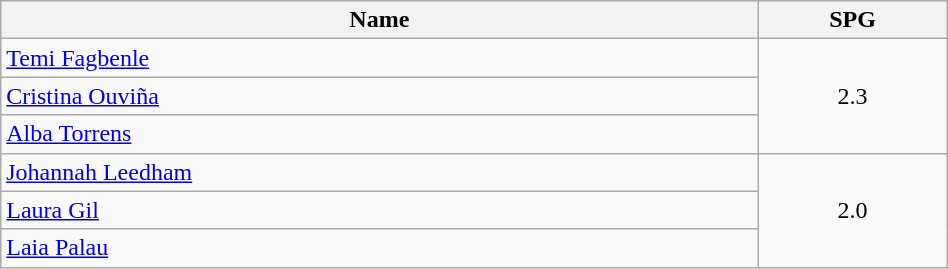<table class=wikitable width="50%">
<tr>
<th width="80%">Name</th>
<th width="20%">SPG</th>
</tr>
<tr>
<td> <a href='#'>Temi Fagbenle</a></td>
<td align=center rowspan=3>2.3</td>
</tr>
<tr>
<td> <a href='#'>Cristina Ouviña</a></td>
</tr>
<tr>
<td> <a href='#'>Alba Torrens</a></td>
</tr>
<tr>
<td> <a href='#'>Johannah Leedham</a></td>
<td align=center rowspan=3>2.0</td>
</tr>
<tr>
<td> <a href='#'>Laura Gil</a></td>
</tr>
<tr>
<td> <a href='#'>Laia Palau</a></td>
</tr>
</table>
